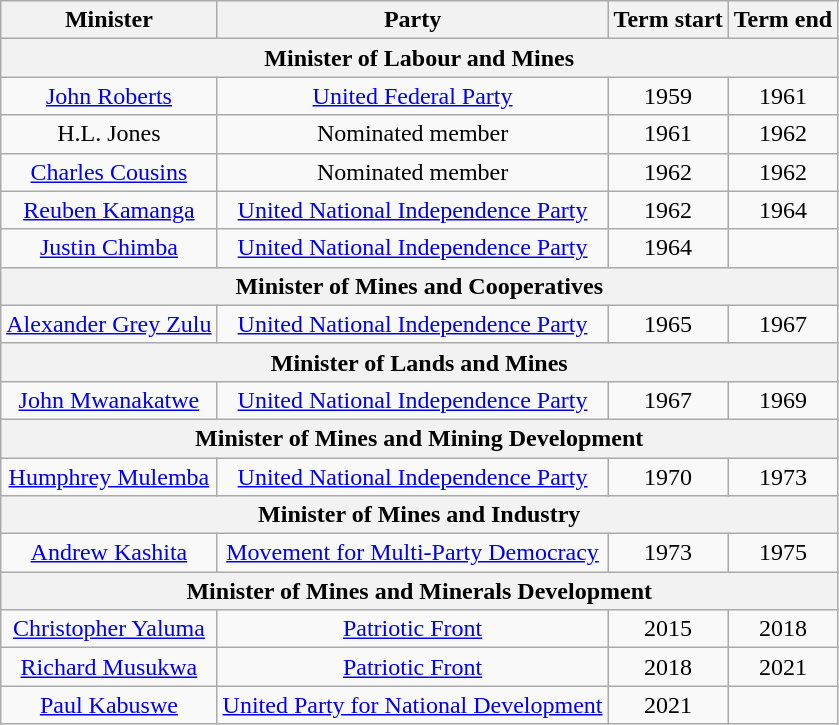<table class=wikitable style=text-align:center>
<tr>
<th>Minister</th>
<th>Party</th>
<th>Term start</th>
<th>Term end</th>
</tr>
<tr>
<th colspan=4>Minister of Labour and Mines</th>
</tr>
<tr>
<td><a href='#'>John Roberts</a></td>
<td><a href='#'>United Federal Party</a></td>
<td>1959</td>
<td>1961</td>
</tr>
<tr>
<td>H.L. Jones</td>
<td>Nominated member</td>
<td>1961</td>
<td>1962</td>
</tr>
<tr>
<td><a href='#'>Charles Cousins</a></td>
<td>Nominated member</td>
<td>1962</td>
<td>1962</td>
</tr>
<tr>
<td><a href='#'>Reuben Kamanga</a></td>
<td><a href='#'>United National Independence Party</a></td>
<td>1962</td>
<td>1964</td>
</tr>
<tr>
<td><a href='#'>Justin Chimba</a></td>
<td><a href='#'>United National Independence Party</a></td>
<td>1964</td>
<td></td>
</tr>
<tr>
<th colspan=4>Minister of Mines and Cooperatives</th>
</tr>
<tr>
<td><a href='#'>Alexander Grey Zulu</a></td>
<td><a href='#'>United National Independence Party</a></td>
<td>1965</td>
<td>1967</td>
</tr>
<tr>
<th colspan=4>Minister of Lands and Mines</th>
</tr>
<tr>
<td><a href='#'>John Mwanakatwe</a></td>
<td><a href='#'>United National Independence Party</a></td>
<td>1967</td>
<td>1969</td>
</tr>
<tr>
<th colspan=4>Minister of Mines and Mining Development</th>
</tr>
<tr>
<td><a href='#'>Humphrey Mulemba</a></td>
<td><a href='#'>United National Independence Party</a></td>
<td>1970</td>
<td>1973</td>
</tr>
<tr>
<th colspan=4>Minister of Mines and Industry</th>
</tr>
<tr>
<td><a href='#'>Andrew Kashita</a></td>
<td><a href='#'>Movement for Multi-Party Democracy</a></td>
<td>1973</td>
<td>1975</td>
</tr>
<tr>
<th colspan=4>Minister of Mines and Minerals Development</th>
</tr>
<tr>
<td><a href='#'>Christopher Yaluma</a></td>
<td><a href='#'>Patriotic Front</a></td>
<td>2015</td>
<td>2018</td>
</tr>
<tr>
<td><a href='#'>Richard Musukwa</a></td>
<td><a href='#'>Patriotic Front</a></td>
<td>2018</td>
<td>2021</td>
</tr>
<tr>
<td><a href='#'>Paul Kabuswe</a></td>
<td><a href='#'>United Party for National Development</a></td>
<td>2021</td>
<td></td>
</tr>
</table>
